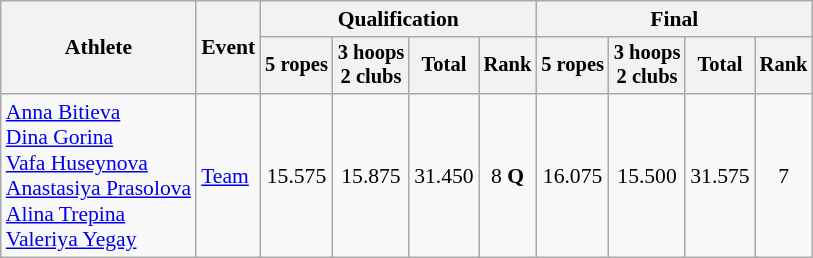<table class="wikitable" style="font-size:90%">
<tr>
<th rowspan="2">Athlete</th>
<th rowspan="2">Event</th>
<th colspan="4">Qualification</th>
<th colspan="4">Final</th>
</tr>
<tr style="font-size:95%">
<th>5 ropes</th>
<th>3 hoops<br>2 clubs</th>
<th>Total</th>
<th>Rank</th>
<th>5 ropes</th>
<th>3 hoops<br>2 clubs</th>
<th>Total</th>
<th>Rank</th>
</tr>
<tr align=center>
<td align=left><a href='#'>Anna Bitieva</a><br><a href='#'>Dina Gorina</a><br><a href='#'>Vafa Huseynova</a><br><a href='#'>Anastasiya Prasolova</a><br><a href='#'>Alina Trepina</a><br><a href='#'>Valeriya Yegay</a></td>
<td align=left><a href='#'>Team</a></td>
<td>15.575</td>
<td>15.875</td>
<td>31.450</td>
<td>8 <strong>Q</strong></td>
<td>16.075</td>
<td>15.500</td>
<td>31.575</td>
<td>7</td>
</tr>
</table>
